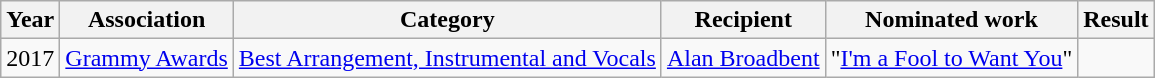<table class="wikitable">
<tr align="center">
<th style="font-weight: bold;">Year</th>
<th style="font-weight: bold;">Association</th>
<th style="font-weight: bold;">Category</th>
<th style="font-weight: bold;">Recipient</th>
<th style="font-weight: bold;">Nominated work</th>
<th style="font-weight: bold;">Result</th>
</tr>
<tr>
<td>2017</td>
<td><a href='#'>Grammy Awards</a></td>
<td><a href='#'>Best Arrangement, Instrumental and Vocals</a></td>
<td><a href='#'>Alan Broadbent</a></td>
<td>"<a href='#'>I'm a Fool to Want You</a>"</td>
<td></td>
</tr>
</table>
